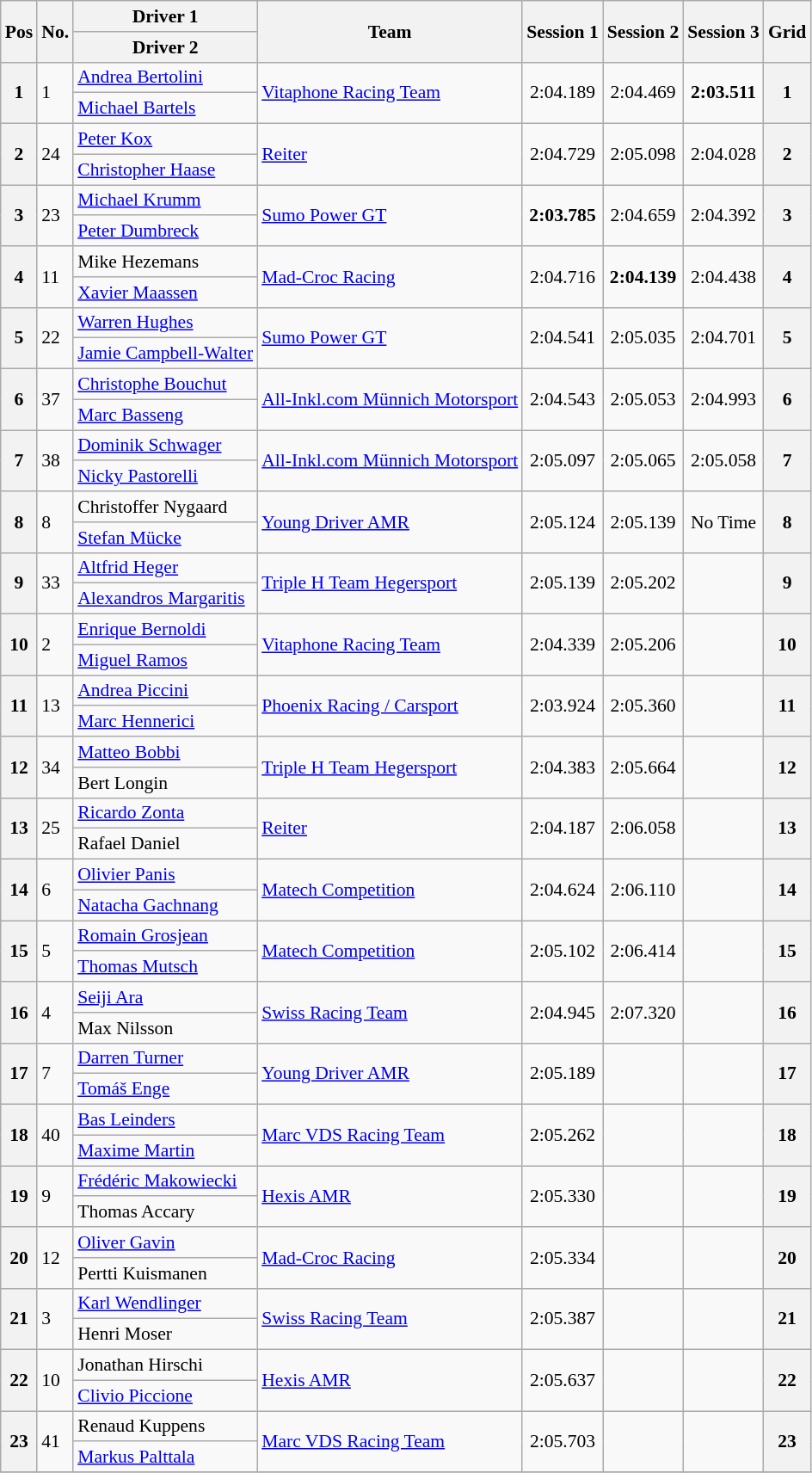<table class="wikitable" style="font-size: 90%;">
<tr>
<th rowspan=2>Pos</th>
<th rowspan=2>No.</th>
<th>Driver 1</th>
<th rowspan=2>Team</th>
<th rowspan=2>Session 1</th>
<th rowspan=2>Session 2</th>
<th rowspan=2>Session 3</th>
<th rowspan=2>Grid</th>
</tr>
<tr>
<th>Driver 2</th>
</tr>
<tr>
<th rowspan=2>1</th>
<td rowspan=2>1</td>
<td> <a href='#'>Andrea Bertolini</a></td>
<td rowspan=2> <a href='#'>Vitaphone Racing Team</a></td>
<td rowspan=2 align="center">2:04.189</td>
<td rowspan=2 align="center">2:04.469</td>
<td rowspan=2 align="center"><strong>2:03.511</strong></td>
<th rowspan=2>1</th>
</tr>
<tr>
<td> <a href='#'>Michael Bartels</a></td>
</tr>
<tr>
<th rowspan=2>2</th>
<td rowspan=2>24</td>
<td> <a href='#'>Peter Kox</a></td>
<td rowspan=2> <a href='#'>Reiter</a></td>
<td rowspan=2 align="center">2:04.729</td>
<td rowspan=2 align="center">2:05.098</td>
<td rowspan=2 align="center">2:04.028</td>
<th rowspan=2>2</th>
</tr>
<tr>
<td> <a href='#'>Christopher Haase</a></td>
</tr>
<tr>
<th rowspan=2>3</th>
<td rowspan=2>23</td>
<td> <a href='#'>Michael Krumm</a></td>
<td rowspan=2> <a href='#'>Sumo Power GT</a></td>
<td rowspan=2 align="center"><strong>2:03.785</strong></td>
<td rowspan=2 align="center">2:04.659</td>
<td rowspan=2 align="center">2:04.392</td>
<th rowspan=2>3</th>
</tr>
<tr>
<td> <a href='#'>Peter Dumbreck</a></td>
</tr>
<tr>
<th rowspan=2>4</th>
<td rowspan=2>11</td>
<td> Mike Hezemans</td>
<td rowspan=2> <a href='#'>Mad-Croc Racing</a></td>
<td rowspan=2 align="center">2:04.716</td>
<td rowspan=2 align="center"><strong>2:04.139</strong></td>
<td rowspan=2 align="center">2:04.438</td>
<th rowspan=2>4</th>
</tr>
<tr>
<td> <a href='#'>Xavier Maassen</a></td>
</tr>
<tr>
<th rowspan=2>5</th>
<td rowspan=2>22</td>
<td> <a href='#'>Warren Hughes</a></td>
<td rowspan=2> <a href='#'>Sumo Power GT</a></td>
<td rowspan=2 align="center">2:04.541</td>
<td rowspan=2 align="center">2:05.035</td>
<td rowspan=2 align="center">2:04.701</td>
<th rowspan=2>5</th>
</tr>
<tr>
<td> <a href='#'>Jamie Campbell-Walter</a></td>
</tr>
<tr>
<th rowspan=2>6</th>
<td rowspan=2>37</td>
<td> <a href='#'>Christophe Bouchut</a></td>
<td rowspan=2> <a href='#'>All-Inkl.com Münnich Motorsport</a></td>
<td rowspan=2 align="center">2:04.543</td>
<td rowspan=2 align="center">2:05.053</td>
<td rowspan=2 align="center">2:04.993</td>
<th rowspan=2>6</th>
</tr>
<tr>
<td> <a href='#'>Marc Basseng</a></td>
</tr>
<tr>
<th rowspan=2>7</th>
<td rowspan=2>38</td>
<td> <a href='#'>Dominik Schwager</a></td>
<td rowspan=2> <a href='#'>All-Inkl.com Münnich Motorsport</a></td>
<td rowspan=2 align="center">2:05.097</td>
<td rowspan=2 align="center">2:05.065</td>
<td rowspan=2 align="center">2:05.058</td>
<th rowspan=2>7</th>
</tr>
<tr>
<td> <a href='#'>Nicky Pastorelli</a></td>
</tr>
<tr>
<th rowspan=2>8</th>
<td rowspan=2>8</td>
<td> Christoffer Nygaard</td>
<td rowspan=2> <a href='#'>Young Driver AMR</a></td>
<td rowspan=2 align="center">2:05.124</td>
<td rowspan=2 align="center">2:05.139</td>
<td rowspan=2 align="center">No Time</td>
<th rowspan=2>8</th>
</tr>
<tr>
<td> <a href='#'>Stefan Mücke</a></td>
</tr>
<tr>
<th rowspan=2>9</th>
<td rowspan=2>33</td>
<td> <a href='#'>Altfrid Heger</a></td>
<td rowspan=2> <a href='#'>Triple H Team Hegersport</a></td>
<td rowspan=2 align="center">2:05.139</td>
<td rowspan=2 align="center">2:05.202</td>
<td rowspan=2 align="center"></td>
<th rowspan=2>9</th>
</tr>
<tr>
<td> <a href='#'>Alexandros Margaritis</a></td>
</tr>
<tr>
<th rowspan=2>10</th>
<td rowspan=2>2</td>
<td> <a href='#'>Enrique Bernoldi</a></td>
<td rowspan=2> <a href='#'>Vitaphone Racing Team</a></td>
<td rowspan=2 align="center">2:04.339</td>
<td rowspan=2 align="center">2:05.206</td>
<td rowspan=2 align="center"></td>
<th rowspan=2>10</th>
</tr>
<tr>
<td> <a href='#'>Miguel Ramos</a></td>
</tr>
<tr>
<th rowspan=2>11</th>
<td rowspan=2>13</td>
<td> <a href='#'>Andrea Piccini</a></td>
<td rowspan=2> <a href='#'>Phoenix Racing / Carsport</a></td>
<td rowspan=2 align="center">2:03.924</td>
<td rowspan=2 align="center">2:05.360</td>
<td rowspan=2 align="center"></td>
<th rowspan=2>11</th>
</tr>
<tr>
<td> <a href='#'>Marc Hennerici</a></td>
</tr>
<tr>
<th rowspan=2>12</th>
<td rowspan=2>34</td>
<td> <a href='#'>Matteo Bobbi</a></td>
<td rowspan=2> <a href='#'>Triple H Team Hegersport</a></td>
<td rowspan=2 align="center">2:04.383</td>
<td rowspan=2 align="center">2:05.664</td>
<td rowspan=2 align="center"></td>
<th rowspan=2>12</th>
</tr>
<tr>
<td> Bert Longin</td>
</tr>
<tr>
<th rowspan=2>13</th>
<td rowspan=2>25</td>
<td> <a href='#'>Ricardo Zonta</a></td>
<td rowspan=2> <a href='#'>Reiter</a></td>
<td rowspan=2 align="center">2:04.187</td>
<td rowspan=2 align="center">2:06.058</td>
<td rowspan=2 align="center"></td>
<th rowspan=2>13</th>
</tr>
<tr>
<td> Rafael Daniel</td>
</tr>
<tr>
<th rowspan=2>14</th>
<td rowspan=2>6</td>
<td> <a href='#'>Olivier Panis</a></td>
<td rowspan=2> <a href='#'>Matech Competition</a></td>
<td rowspan=2 align="center">2:04.624</td>
<td rowspan=2 align="center">2:06.110</td>
<td rowspan=2 align="center"></td>
<th rowspan=2>14</th>
</tr>
<tr>
<td> <a href='#'>Natacha Gachnang</a></td>
</tr>
<tr>
<th rowspan=2>15</th>
<td rowspan=2>5</td>
<td> <a href='#'>Romain Grosjean</a></td>
<td rowspan=2> <a href='#'>Matech Competition</a></td>
<td rowspan=2 align="center">2:05.102</td>
<td rowspan=2 align="center">2:06.414</td>
<td rowspan=2 align="center"></td>
<th rowspan=2>15</th>
</tr>
<tr>
<td> <a href='#'>Thomas Mutsch</a></td>
</tr>
<tr>
<th rowspan=2>16</th>
<td rowspan=2>4</td>
<td> <a href='#'>Seiji Ara</a></td>
<td rowspan=2> <a href='#'>Swiss Racing Team</a></td>
<td rowspan=2 align="center">2:04.945</td>
<td rowspan=2 align="center">2:07.320</td>
<td rowspan=2 align="center"></td>
<th rowspan=2>16</th>
</tr>
<tr>
<td> Max Nilsson</td>
</tr>
<tr>
<th rowspan=2>17</th>
<td rowspan=2>7</td>
<td> <a href='#'>Darren Turner</a></td>
<td rowspan=2> <a href='#'>Young Driver AMR</a></td>
<td rowspan=2 align="center">2:05.189</td>
<td rowspan=2 align="center"></td>
<td rowspan=2 align="center"></td>
<th rowspan=2>17</th>
</tr>
<tr>
<td> <a href='#'>Tomáš Enge</a></td>
</tr>
<tr>
<th rowspan=2>18</th>
<td rowspan=2>40</td>
<td> <a href='#'>Bas Leinders</a></td>
<td rowspan=2> <a href='#'>Marc VDS Racing Team</a></td>
<td rowspan=2 align="center">2:05.262</td>
<td rowspan=2 align="center"></td>
<td rowspan=2 align="center"></td>
<th rowspan=2>18</th>
</tr>
<tr>
<td> <a href='#'>Maxime Martin</a></td>
</tr>
<tr>
<th rowspan=2>19</th>
<td rowspan=2>9</td>
<td> <a href='#'>Frédéric Makowiecki</a></td>
<td rowspan=2> <a href='#'>Hexis AMR</a></td>
<td rowspan=2 align="center">2:05.330</td>
<td rowspan=2 align="center"></td>
<td rowspan=2 align="center"></td>
<th rowspan=2>19</th>
</tr>
<tr>
<td> Thomas Accary</td>
</tr>
<tr>
<th rowspan=2>20</th>
<td rowspan=2>12</td>
<td> <a href='#'>Oliver Gavin</a></td>
<td rowspan=2> <a href='#'>Mad-Croc Racing</a></td>
<td rowspan=2 align="center">2:05.334</td>
<td rowspan=2 align="center"></td>
<td rowspan=2 align="center"></td>
<th rowspan=2>20</th>
</tr>
<tr>
<td> Pertti Kuismanen</td>
</tr>
<tr>
<th rowspan=2>21</th>
<td rowspan=2>3</td>
<td> <a href='#'>Karl Wendlinger</a></td>
<td rowspan=2> <a href='#'>Swiss Racing Team</a></td>
<td rowspan=2 align="center">2:05.387</td>
<td rowspan=2 align="center"></td>
<td rowspan=2 align="center"></td>
<th rowspan=2>21</th>
</tr>
<tr>
<td> Henri Moser</td>
</tr>
<tr>
<th rowspan=2>22</th>
<td rowspan=2>10</td>
<td> Jonathan Hirschi</td>
<td rowspan=2> <a href='#'>Hexis AMR</a></td>
<td rowspan=2 align="center">2:05.637</td>
<td rowspan=2 align="center"></td>
<td rowspan=2 align="center"></td>
<th rowspan=2>22</th>
</tr>
<tr>
<td> <a href='#'>Clivio Piccione</a></td>
</tr>
<tr>
<th rowspan=2>23</th>
<td rowspan=2>41</td>
<td> Renaud Kuppens</td>
<td rowspan=2> <a href='#'>Marc VDS Racing Team</a></td>
<td rowspan=2 align="center">2:05.703</td>
<td rowspan=2 align="center"></td>
<td rowspan=2 align="center"></td>
<th rowspan=2>23</th>
</tr>
<tr>
<td> <a href='#'>Markus Palttala</a></td>
</tr>
<tr>
</tr>
</table>
